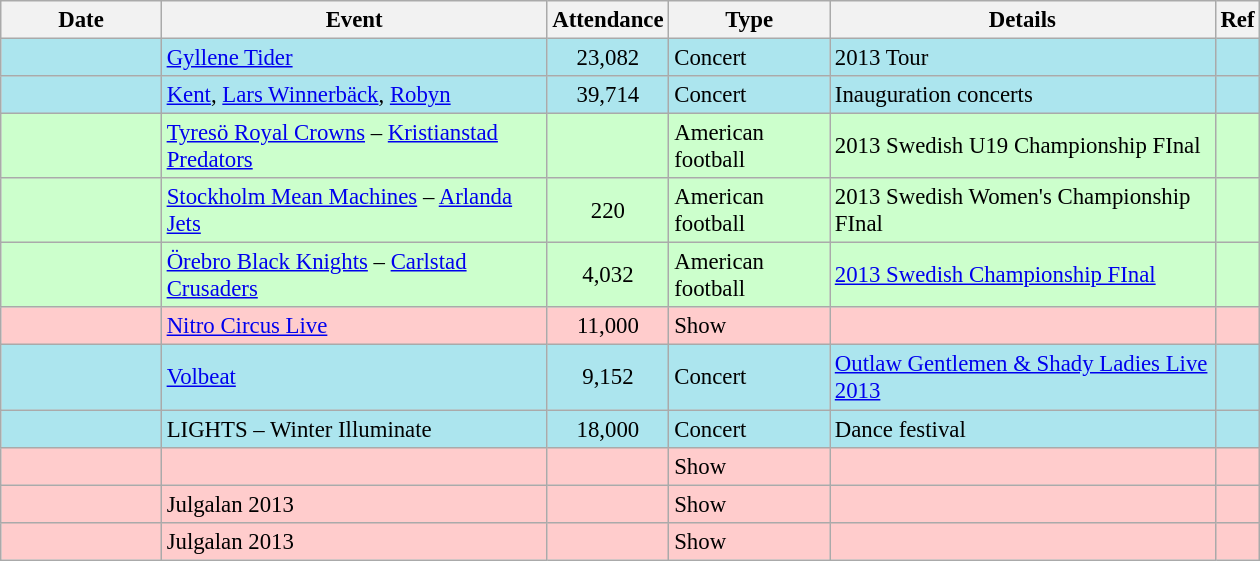<table class="wikitable sortable" style="text-align: left; font-size: 95%;">
<tr>
<th width=100>Date</th>
<th width=250 class="unsortable">Event</th>
<th width=50>Attendance</th>
<th width=100 class="unsortable">Type</th>
<th width=250 class="unsortable">Details</th>
<th width=20 class="unsortable">Ref</th>
</tr>
<tr bgcolor="#ace5ee">
<td></td>
<td><a href='#'>Gyllene Tider</a></td>
<td align="center">23,082</td>
<td>Concert</td>
<td>2013 Tour</td>
<td></td>
</tr>
<tr bgcolor="#ace5ee">
<td></td>
<td><a href='#'>Kent</a>, <a href='#'>Lars Winnerbäck</a>, <a href='#'>Robyn</a></td>
<td align="center">39,714</td>
<td>Concert</td>
<td>Inauguration concerts</td>
<td></td>
</tr>
<tr style="background:#cfc;">
<td></td>
<td><a href='#'>Tyresö Royal Crowns</a> – <a href='#'>Kristianstad Predators</a></td>
<td align="center"><small></small></td>
<td>American football</td>
<td>2013 Swedish U19 Championship FInal</td>
<td></td>
</tr>
<tr style="background:#cfc;">
<td></td>
<td><a href='#'>Stockholm Mean Machines</a> – <a href='#'>Arlanda Jets</a></td>
<td align="center">220</td>
<td>American football</td>
<td>2013 Swedish Women's Championship FInal</td>
<td></td>
</tr>
<tr style="background:#cfc;">
<td></td>
<td><a href='#'>Örebro Black Knights</a> – <a href='#'>Carlstad Crusaders</a></td>
<td align="center">4,032</td>
<td>American football</td>
<td><a href='#'>2013 Swedish Championship FInal</a></td>
<td></td>
</tr>
<tr bgcolor="#ffcccc">
<td></td>
<td><a href='#'>Nitro Circus Live</a></td>
<td align="center">11,000</td>
<td>Show</td>
<td></td>
<td></td>
</tr>
<tr bgcolor="#ace5ee">
<td></td>
<td><a href='#'>Volbeat</a></td>
<td align="center">9,152</td>
<td>Concert</td>
<td><a href='#'>Outlaw Gentlemen & Shady Ladies Live 2013</a></td>
<td></td>
</tr>
<tr bgcolor="#ace5ee">
<td></td>
<td>LIGHTS – Winter Illuminate</td>
<td align="center">18,000</td>
<td>Concert</td>
<td>Dance festival</td>
<td></td>
</tr>
<tr bgcolor="#ffcccc">
<td></td>
<td></td>
<td align="center"></td>
<td>Show</td>
<td></td>
<td></td>
</tr>
<tr bgcolor="#ffcccc">
<td></td>
<td>Julgalan 2013</td>
<td align="center"></td>
<td>Show</td>
<td></td>
<td></td>
</tr>
<tr bgcolor="#ffcccc">
<td></td>
<td>Julgalan 2013</td>
<td align="center"></td>
<td>Show</td>
<td></td>
<td></td>
</tr>
</table>
